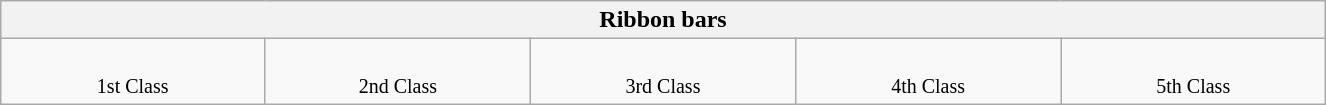<table class="wikitable" style="margin:auto; width:70%;">
<tr>
<th colspan=5>Ribbon bars</th>
</tr>
<tr>
<td style="width:20%; text-align:center;"><br><small>1st Class</small></td>
<td style="width:20%; text-align:center;"><br><small>2nd Class</small></td>
<td style="width:20%; text-align:center;"><br><small>3rd Class</small></td>
<td style="width:20%; text-align:center;"><br><small>4th Class</small></td>
<td style="width:20%; text-align:center;"><br><small>5th Class</small></td>
</tr>
</table>
